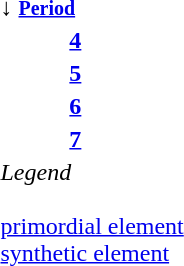<table class="floatright">
<tr>
<th colspan=2 style="text-align:left;">↓ <small><a href='#'>Period</a></small></th>
</tr>
<tr>
<th><a href='#'>4</a></th>
<td></td>
</tr>
<tr>
<th><a href='#'>5</a></th>
<td></td>
</tr>
<tr>
<th><a href='#'>6</a></th>
<td></td>
</tr>
<tr>
<th><a href='#'>7</a></th>
<td></td>
</tr>
<tr>
<td colspan="2"><em>Legend</em><div><br><div><a href='#'>primordial element</a></div>
<div><a href='#'>synthetic element</a></div>
</div></td>
</tr>
</table>
